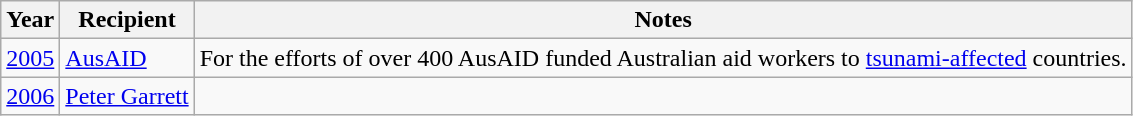<table class="wikitable">
<tr>
<th>Year</th>
<th>Recipient</th>
<th>Notes</th>
</tr>
<tr>
<td><a href='#'>2005</a></td>
<td><a href='#'>AusAID</a></td>
<td>For the efforts of over 400 AusAID funded Australian aid workers to <a href='#'>tsunami-affected</a> countries.</td>
</tr>
<tr>
<td><a href='#'>2006</a></td>
<td><a href='#'>Peter Garrett</a></td>
</tr>
</table>
